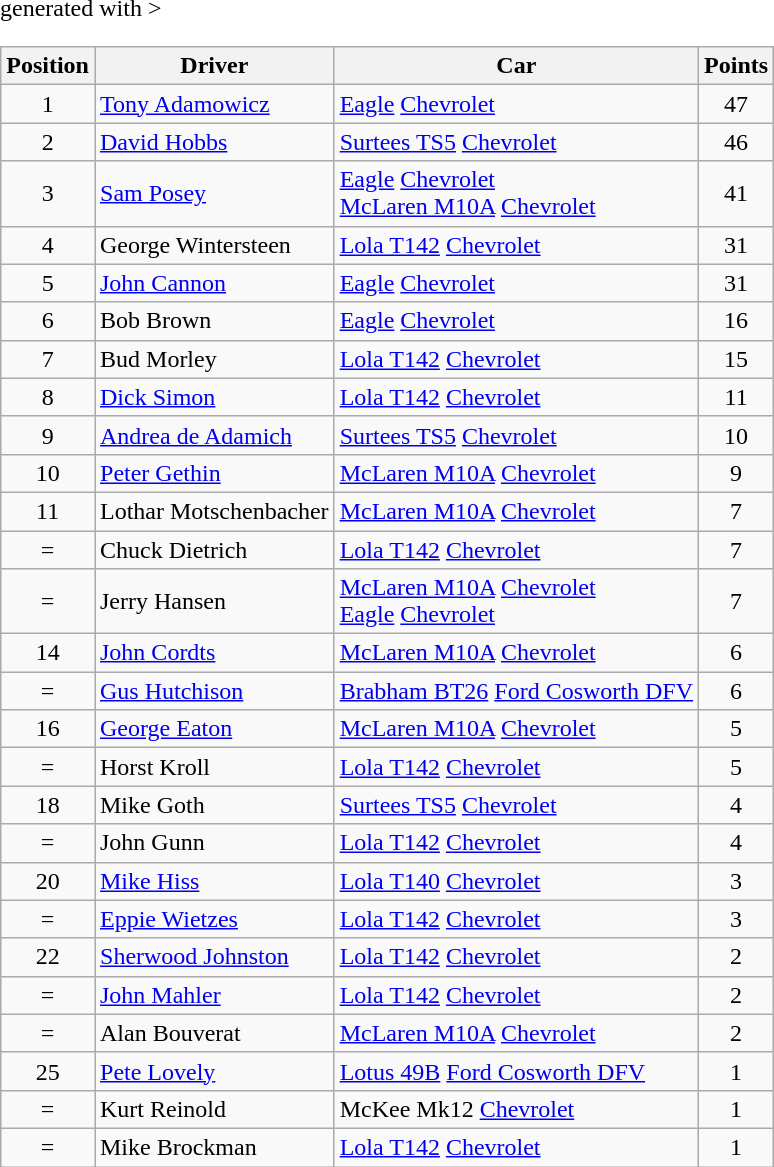<table class="wikitable" <hiddentext>generated with >
<tr style="font-weight:bold">
<th>Position </th>
<th>Driver </th>
<th>Car </th>
<th>Points </th>
</tr>
<tr>
<td height="14" align="center">1</td>
<td> <a href='#'>Tony Adamowicz</a></td>
<td><a href='#'>Eagle</a> <a href='#'>Chevrolet</a></td>
<td align="center">47</td>
</tr>
<tr>
<td height="14" align="center">2</td>
<td> <a href='#'>David Hobbs</a></td>
<td><a href='#'>Surtees TS5</a> <a href='#'>Chevrolet</a></td>
<td align="center">46</td>
</tr>
<tr>
<td height="14" align="center">3</td>
<td> <a href='#'>Sam Posey</a></td>
<td><a href='#'>Eagle</a> <a href='#'>Chevrolet</a> <br> <a href='#'>McLaren M10A</a> <a href='#'>Chevrolet</a></td>
<td align="center">41</td>
</tr>
<tr>
<td height="14" align="center">4</td>
<td> George Wintersteen</td>
<td><a href='#'>Lola T142</a> <a href='#'>Chevrolet</a></td>
<td align="center">31</td>
</tr>
<tr>
<td height="14" align="center">5</td>
<td> <a href='#'>John Cannon</a></td>
<td><a href='#'>Eagle</a> <a href='#'>Chevrolet</a></td>
<td align="center">31</td>
</tr>
<tr>
<td height="14" align="center">6</td>
<td> Bob Brown</td>
<td><a href='#'>Eagle</a> <a href='#'>Chevrolet</a></td>
<td align="center">16</td>
</tr>
<tr>
<td height="14" align="center">7</td>
<td> Bud Morley</td>
<td><a href='#'>Lola T142</a> <a href='#'>Chevrolet</a></td>
<td align="center">15</td>
</tr>
<tr>
<td height="14" align="center">8</td>
<td> <a href='#'>Dick Simon</a></td>
<td><a href='#'>Lola T142</a> <a href='#'>Chevrolet</a></td>
<td align="center">11</td>
</tr>
<tr>
<td height="14" align="center">9</td>
<td> <a href='#'>Andrea de Adamich</a></td>
<td><a href='#'>Surtees TS5</a> <a href='#'>Chevrolet</a></td>
<td align="center">10</td>
</tr>
<tr>
<td height="14" align="center">10</td>
<td> <a href='#'>Peter Gethin</a></td>
<td><a href='#'>McLaren M10A</a> <a href='#'>Chevrolet</a></td>
<td align="center">9</td>
</tr>
<tr>
<td height="14" align="center">11</td>
<td> Lothar Motschenbacher</td>
<td><a href='#'>McLaren M10A</a> <a href='#'>Chevrolet</a></td>
<td align="center">7</td>
</tr>
<tr>
<td height="14" align="center">=</td>
<td> Chuck Dietrich</td>
<td><a href='#'>Lola T142</a> <a href='#'>Chevrolet</a></td>
<td align="center">7</td>
</tr>
<tr>
<td height="14" align="center">=</td>
<td> Jerry Hansen</td>
<td><a href='#'>McLaren M10A</a> <a href='#'>Chevrolet</a> <br> <a href='#'>Eagle</a> <a href='#'>Chevrolet</a></td>
<td align="center">7</td>
</tr>
<tr>
<td height="14" align="center">14</td>
<td> <a href='#'>John Cordts</a></td>
<td><a href='#'>McLaren M10A</a> <a href='#'>Chevrolet</a></td>
<td align="center">6</td>
</tr>
<tr>
<td height="14" align="center">=</td>
<td> <a href='#'>Gus Hutchison</a></td>
<td><a href='#'>Brabham BT26</a> <a href='#'>Ford Cosworth DFV</a></td>
<td align="center">6</td>
</tr>
<tr>
<td height="14" align="center">16</td>
<td> <a href='#'>George Eaton</a></td>
<td><a href='#'>McLaren M10A</a> <a href='#'>Chevrolet</a></td>
<td align="center">5</td>
</tr>
<tr>
<td height="14" align="center">=</td>
<td> Horst Kroll</td>
<td><a href='#'>Lola T142</a> <a href='#'>Chevrolet</a></td>
<td align="center">5</td>
</tr>
<tr>
<td height="14" align="center">18</td>
<td> Mike Goth</td>
<td><a href='#'>Surtees TS5</a> <a href='#'>Chevrolet</a></td>
<td align="center">4</td>
</tr>
<tr>
<td height="14" align="center">=</td>
<td> John Gunn</td>
<td><a href='#'>Lola T142</a> <a href='#'>Chevrolet</a></td>
<td align="center">4</td>
</tr>
<tr>
<td height="14" align="center">20</td>
<td> <a href='#'>Mike Hiss</a></td>
<td><a href='#'>Lola T140</a> <a href='#'>Chevrolet</a></td>
<td align="center">3</td>
</tr>
<tr>
<td height="14" align="center">=</td>
<td> <a href='#'>Eppie Wietzes</a></td>
<td><a href='#'>Lola T142</a> <a href='#'>Chevrolet</a></td>
<td align="center">3</td>
</tr>
<tr>
<td height="14" align="center">22</td>
<td> <a href='#'>Sherwood Johnston</a></td>
<td><a href='#'>Lola T142</a> <a href='#'>Chevrolet</a></td>
<td align="center">2</td>
</tr>
<tr>
<td height="14" align="center">=</td>
<td> <a href='#'>John Mahler</a></td>
<td><a href='#'>Lola T142</a> <a href='#'>Chevrolet</a></td>
<td align="center">2</td>
</tr>
<tr>
<td height="14" align="center">=</td>
<td> Alan Bouverat</td>
<td><a href='#'>McLaren M10A</a> <a href='#'>Chevrolet</a></td>
<td align="center">2</td>
</tr>
<tr>
<td height="14" align="center">25</td>
<td> <a href='#'>Pete Lovely</a></td>
<td><a href='#'>Lotus 49B</a> <a href='#'>Ford Cosworth DFV</a></td>
<td align="center">1</td>
</tr>
<tr>
<td height="14" align="center">=</td>
<td> Kurt Reinold</td>
<td>McKee Mk12 <a href='#'>Chevrolet</a></td>
<td align="center">1</td>
</tr>
<tr>
<td height="14" align="center">=</td>
<td> Mike Brockman</td>
<td><a href='#'>Lola T142</a> <a href='#'>Chevrolet</a></td>
<td align="center">1</td>
</tr>
</table>
